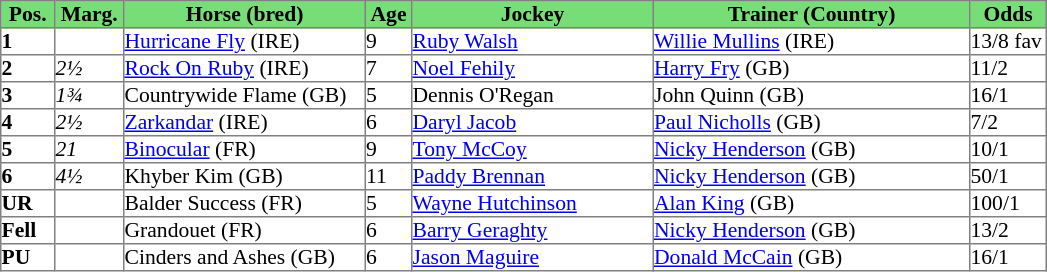<table border="1" cellpadding="0" style="border-collapse: collapse; font-size:90%">
<tr style="background:#7d7; text-align:center;">
<td style="width:35px;"><strong>Pos.</strong></td>
<td style="width:45px;"><strong>Marg.</strong></td>
<td style="width:160px;"><strong>Horse (bred)</strong></td>
<td style="width:30px;"><strong>Age</strong></td>
<td style="width:160px;"><strong>Jockey</strong></td>
<td style="width:210px;"><strong>Trainer (Country)</strong></td>
<td style="width:50px;"><strong>Odds</strong></td>
</tr>
<tr>
<td><strong>1</strong></td>
<td></td>
<td><a href='#'>Hurricane Fly</a> (IRE)</td>
<td>9</td>
<td><a href='#'>Ruby Walsh</a></td>
<td><a href='#'>Willie Mullins</a> (IRE)</td>
<td>13/8 fav</td>
</tr>
<tr>
<td><strong>2</strong></td>
<td><em>2½</em></td>
<td><a href='#'>Rock On Ruby</a> (IRE)</td>
<td>7</td>
<td><a href='#'>Noel Fehily</a></td>
<td><a href='#'>Harry Fry</a> (GB)</td>
<td>11/2</td>
</tr>
<tr>
<td><strong>3</strong></td>
<td><em>1¾</em></td>
<td>Countrywide Flame (GB)</td>
<td>5</td>
<td>Dennis O'Regan</td>
<td>John Quinn (GB)</td>
<td>16/1</td>
</tr>
<tr>
<td><strong>4</strong></td>
<td><em>2½</em></td>
<td><a href='#'>Zarkandar</a> (IRE)</td>
<td>6</td>
<td><a href='#'>Daryl Jacob</a></td>
<td><a href='#'>Paul Nicholls</a> (GB)</td>
<td>7/2</td>
</tr>
<tr>
<td><strong>5</strong></td>
<td><em>21</em></td>
<td><a href='#'>Binocular</a> (FR)</td>
<td>9</td>
<td><a href='#'>Tony McCoy</a></td>
<td><a href='#'>Nicky Henderson</a> (GB)</td>
<td>10/1</td>
</tr>
<tr>
<td><strong>6</strong></td>
<td><em>4½</em></td>
<td>Khyber Kim (GB)</td>
<td>11</td>
<td><a href='#'>Paddy Brennan</a></td>
<td><a href='#'>Nicky Henderson</a> (GB)</td>
<td>50/1</td>
</tr>
<tr>
<td><strong>UR</strong></td>
<td></td>
<td>Balder Success (FR)</td>
<td>5</td>
<td><a href='#'>Wayne Hutchinson</a></td>
<td><a href='#'>Alan King</a> (GB)</td>
<td>100/1</td>
</tr>
<tr>
<td><strong>Fell</strong></td>
<td></td>
<td>Grandouet (FR)</td>
<td>6</td>
<td><a href='#'>Barry Geraghty</a></td>
<td><a href='#'>Nicky Henderson</a> (GB)</td>
<td>13/2</td>
</tr>
<tr>
<td><strong>PU</strong></td>
<td></td>
<td>Cinders and Ashes (GB)</td>
<td>6</td>
<td><a href='#'>Jason Maguire</a></td>
<td><a href='#'>Donald McCain</a> (GB)</td>
<td>16/1</td>
</tr>
</table>
